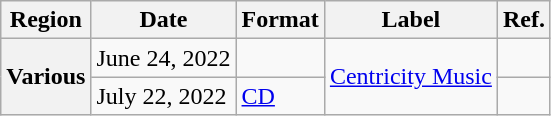<table class="wikitable plainrowheaders">
<tr>
<th scope="col">Region</th>
<th scope="col">Date</th>
<th scope="col">Format</th>
<th scope="col">Label</th>
<th scope="col">Ref.</th>
</tr>
<tr>
<th scope="row" rowspan="2">Various</th>
<td>June 24, 2022</td>
<td></td>
<td rowspan="2"><a href='#'>Centricity Music</a></td>
<td></td>
</tr>
<tr>
<td>July 22, 2022</td>
<td><a href='#'>CD</a></td>
<td></td>
</tr>
</table>
